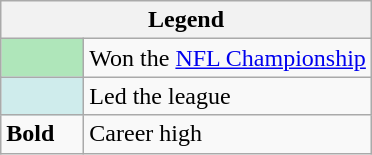<table class="wikitable mw-collapsible">
<tr>
<th colspan="2">Legend</th>
</tr>
<tr>
<td style="background:#afe6ba; width:3em;"></td>
<td>Won the <a href='#'>NFL Championship</a></td>
</tr>
<tr>
<td style="background:#cfecec; width:3em;"></td>
<td>Led the league</td>
</tr>
<tr>
<td><strong>Bold</strong></td>
<td>Career high</td>
</tr>
</table>
